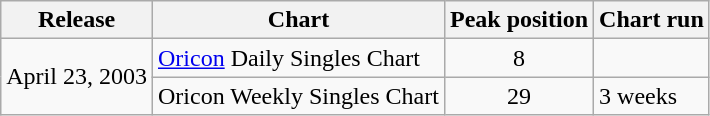<table class="wikitable">
<tr>
<th>Release</th>
<th>Chart</th>
<th>Peak position</th>
<th>Chart run</th>
</tr>
<tr>
<td rowspan="2">April 23, 2003</td>
<td><a href='#'>Oricon</a> Daily Singles Chart</td>
<td align="center">8</td>
<td></td>
</tr>
<tr>
<td>Oricon Weekly Singles Chart</td>
<td align="center">29</td>
<td>3 weeks</td>
</tr>
</table>
